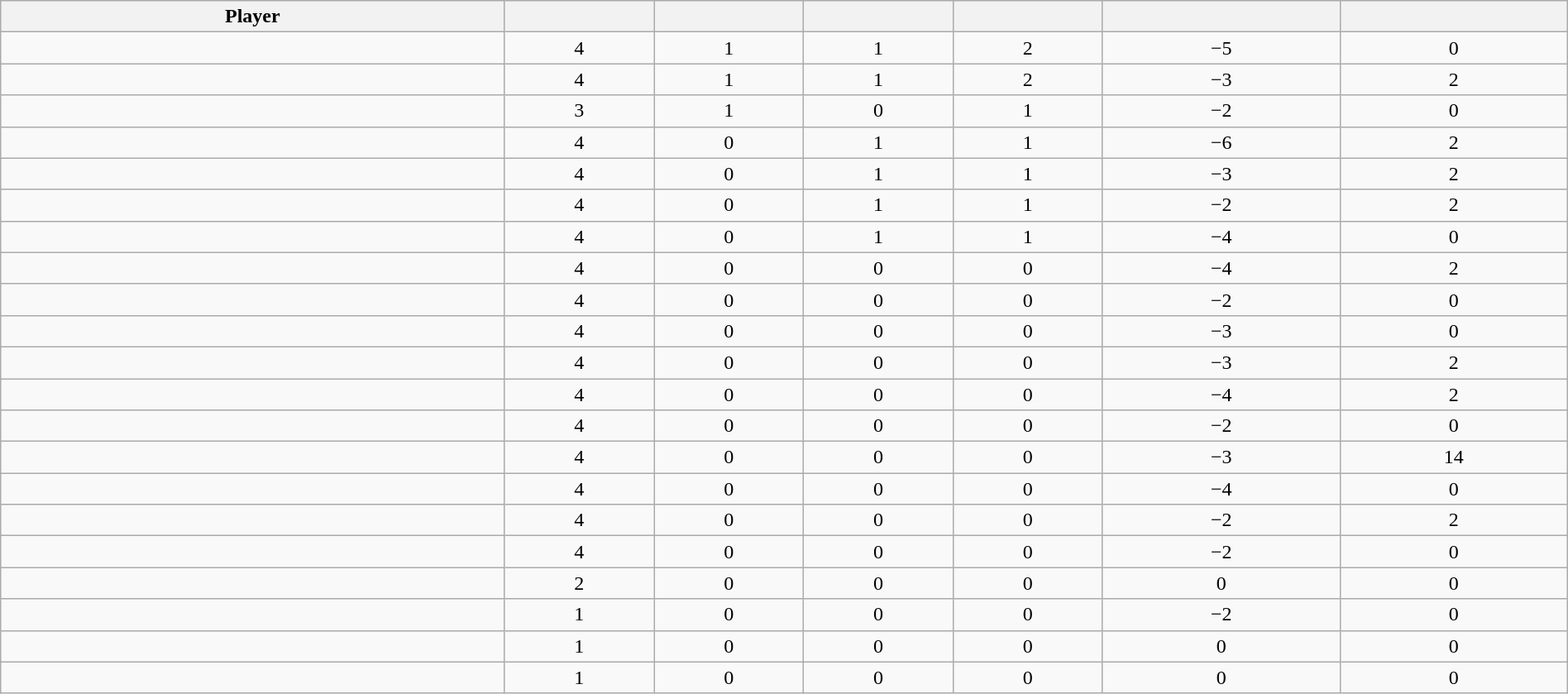<table class="wikitable sortable" style="width:100%; text-align:center;">
<tr>
<th>Player</th>
<th></th>
<th></th>
<th></th>
<th></th>
<th data-sort-type="number"></th>
<th></th>
</tr>
<tr>
<td></td>
<td>4</td>
<td>1</td>
<td>1</td>
<td>2</td>
<td>−5</td>
<td>0</td>
</tr>
<tr>
<td></td>
<td>4</td>
<td>1</td>
<td>1</td>
<td>2</td>
<td>−3</td>
<td>2</td>
</tr>
<tr>
<td></td>
<td>3</td>
<td>1</td>
<td>0</td>
<td>1</td>
<td>−2</td>
<td>0</td>
</tr>
<tr>
<td></td>
<td>4</td>
<td>0</td>
<td>1</td>
<td>1</td>
<td>−6</td>
<td>2</td>
</tr>
<tr>
<td></td>
<td>4</td>
<td>0</td>
<td>1</td>
<td>1</td>
<td>−3</td>
<td>2</td>
</tr>
<tr>
<td></td>
<td>4</td>
<td>0</td>
<td>1</td>
<td>1</td>
<td>−2</td>
<td>2</td>
</tr>
<tr>
<td></td>
<td>4</td>
<td>0</td>
<td>1</td>
<td>1</td>
<td>−4</td>
<td>0</td>
</tr>
<tr>
<td></td>
<td>4</td>
<td>0</td>
<td>0</td>
<td>0</td>
<td>−4</td>
<td>2</td>
</tr>
<tr>
<td></td>
<td>4</td>
<td>0</td>
<td>0</td>
<td>0</td>
<td>−2</td>
<td>0</td>
</tr>
<tr>
<td></td>
<td>4</td>
<td>0</td>
<td>0</td>
<td>0</td>
<td>−3</td>
<td>0</td>
</tr>
<tr>
<td></td>
<td>4</td>
<td>0</td>
<td>0</td>
<td>0</td>
<td>−3</td>
<td>2</td>
</tr>
<tr>
<td></td>
<td>4</td>
<td>0</td>
<td>0</td>
<td>0</td>
<td>−4</td>
<td>2</td>
</tr>
<tr>
<td></td>
<td>4</td>
<td>0</td>
<td>0</td>
<td>0</td>
<td>−2</td>
<td>0</td>
</tr>
<tr>
<td></td>
<td>4</td>
<td>0</td>
<td>0</td>
<td>0</td>
<td>−3</td>
<td>14</td>
</tr>
<tr>
<td></td>
<td>4</td>
<td>0</td>
<td>0</td>
<td>0</td>
<td>−4</td>
<td>0</td>
</tr>
<tr>
<td></td>
<td>4</td>
<td>0</td>
<td>0</td>
<td>0</td>
<td>−2</td>
<td>2</td>
</tr>
<tr>
<td></td>
<td>4</td>
<td>0</td>
<td>0</td>
<td>0</td>
<td>−2</td>
<td>0</td>
</tr>
<tr>
<td></td>
<td>2</td>
<td>0</td>
<td>0</td>
<td>0</td>
<td>0</td>
<td>0</td>
</tr>
<tr>
<td></td>
<td>1</td>
<td>0</td>
<td>0</td>
<td>0</td>
<td>−2</td>
<td>0</td>
</tr>
<tr>
<td></td>
<td>1</td>
<td>0</td>
<td>0</td>
<td>0</td>
<td>0</td>
<td>0</td>
</tr>
<tr>
<td></td>
<td>1</td>
<td>0</td>
<td>0</td>
<td>0</td>
<td>0</td>
<td>0</td>
</tr>
</table>
